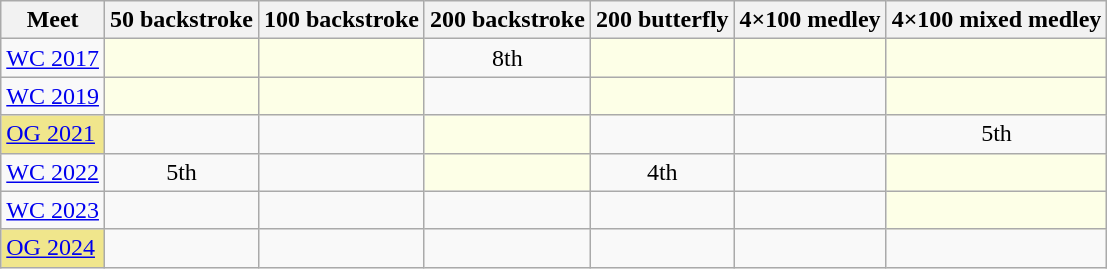<table class="sortable wikitable">
<tr>
<th>Meet</th>
<th class="unsortable">50 backstroke</th>
<th class="unsortable">100 backstroke</th>
<th class="unsortable">200 backstroke</th>
<th class="unsortable">200 butterfly</th>
<th class="unsortable">4×100 medley</th>
<th class="unsortable">4×100 mixed medley</th>
</tr>
<tr>
<td><a href='#'>WC 2017</a></td>
<td style="background:#fdffe7"></td>
<td style="background:#fdffe7"></td>
<td align="center">8th</td>
<td style="background:#fdffe7"></td>
<td style="background:#fdffe7"></td>
<td style="background:#fdffe7"></td>
</tr>
<tr>
<td><a href='#'>WC 2019</a></td>
<td style="background:#fdffe7"></td>
<td style="background:#fdffe7"></td>
<td align="center"></td>
<td style="background:#fdffe7"></td>
<td align="center"></td>
<td style="background:#fdffe7"></td>
</tr>
<tr>
<td style="background:#f0e68c"><a href='#'>OG 2021</a></td>
<td></td>
<td align="center"></td>
<td style="background:#fdffe7"></td>
<td align="center"></td>
<td align="center"></td>
<td align="center">5th</td>
</tr>
<tr>
<td><a href='#'>WC 2022</a></td>
<td align="center">5th</td>
<td align="center"></td>
<td style="background:#fdffe7"></td>
<td align="center">4th</td>
<td align="center"></td>
<td style="background:#fdffe7"></td>
</tr>
<tr>
<td><a href='#'>WC 2023</a></td>
<td align="center"></td>
<td align="center"></td>
<td align="center"></td>
<td align="center"></td>
<td align="center"></td>
<td style="background:#fdffe7"></td>
</tr>
<tr>
<td style="background:#f0e68c"><a href='#'>OG 2024</a></td>
<td></td>
<td align="center"></td>
<td align="center"></td>
<td align="center"></td>
<td align="center"></td>
<td align="center"></td>
</tr>
</table>
